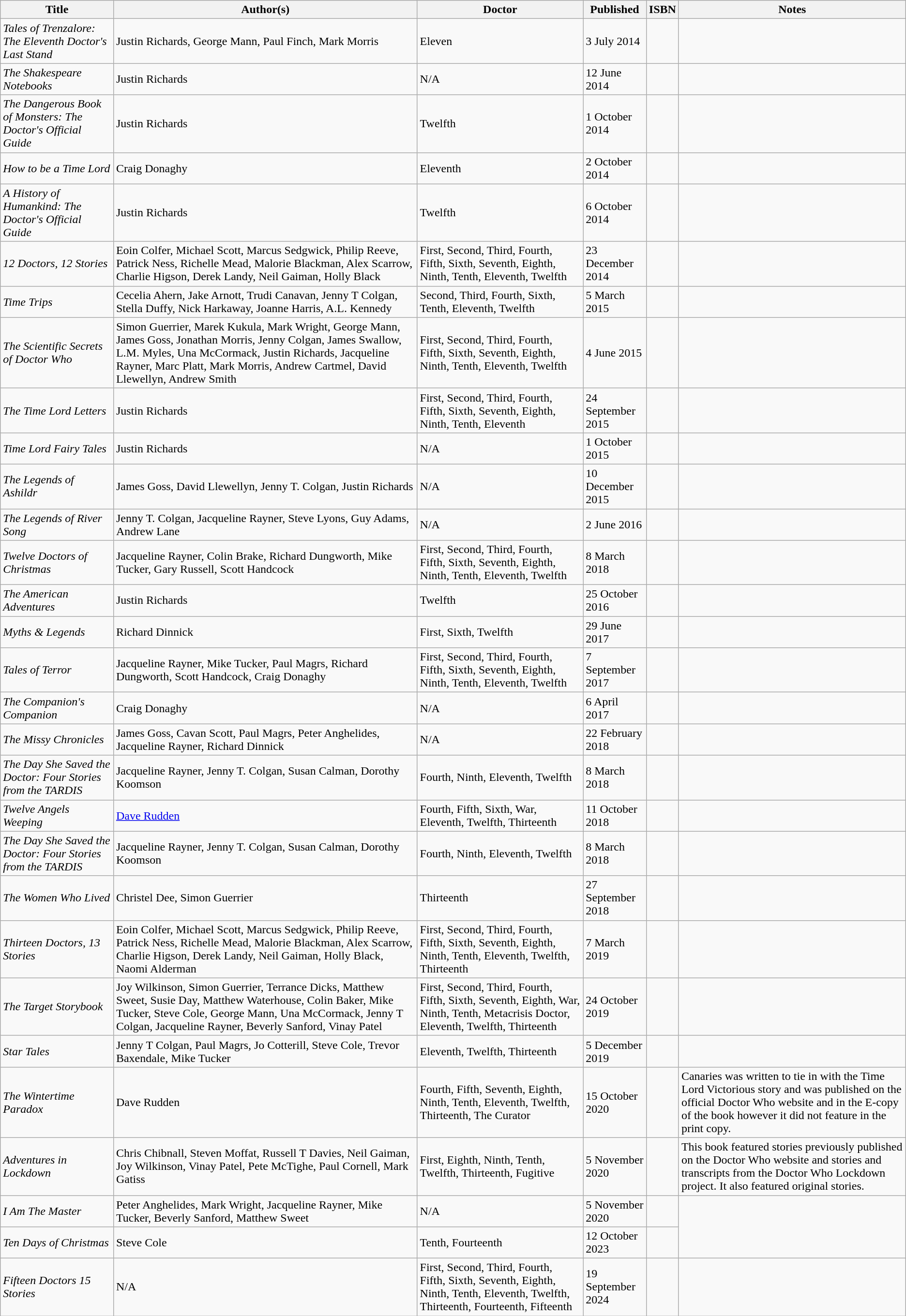<table class="wikitable">
<tr>
<th>Title</th>
<th>Author(s)</th>
<th>Doctor</th>
<th>Published</th>
<th>ISBN</th>
<th>Notes</th>
</tr>
<tr>
<td><em>Tales of Trenzalore: The Eleventh Doctor's Last Stand</em></td>
<td>Justin Richards, George Mann, Paul Finch, Mark Morris</td>
<td>Eleven</td>
<td>3 July 2014</td>
<td></td>
<td></td>
</tr>
<tr>
<td><em>The Shakespeare Notebooks</em></td>
<td>Justin Richards</td>
<td>N/A</td>
<td>12 June 2014</td>
<td></td>
<td></td>
</tr>
<tr>
<td><em>The Dangerous Book of Monsters: The Doctor's Official Guide</em></td>
<td>Justin Richards</td>
<td>Twelfth</td>
<td>1 October 2014</td>
<td></td>
<td></td>
</tr>
<tr>
<td><em>How to be a Time Lord</em></td>
<td>Craig Donaghy</td>
<td>Eleventh</td>
<td>2 October 2014</td>
<td></td>
<td></td>
</tr>
<tr>
<td><em>A History of Humankind: The Doctor's Official Guide</em></td>
<td>Justin Richards</td>
<td>Twelfth</td>
<td>6 October 2014</td>
<td></td>
<td></td>
</tr>
<tr>
<td><em>12 Doctors, 12 Stories</em></td>
<td>Eoin Colfer, Michael Scott, Marcus Sedgwick, Philip Reeve, Patrick Ness, Richelle Mead, Malorie Blackman, Alex Scarrow, Charlie Higson, Derek Landy, Neil Gaiman, Holly Black</td>
<td>First, Second, Third, Fourth, Fifth, Sixth, Seventh, Eighth, Ninth, Tenth, Eleventh, Twelfth</td>
<td>23 December 2014</td>
<td></td>
<td></td>
</tr>
<tr>
<td><em>Time Trips</em></td>
<td>Cecelia Ahern, Jake Arnott, Trudi Canavan, Jenny T Colgan, Stella Duffy, Nick Harkaway, Joanne Harris, A.L. Kennedy</td>
<td>Second, Third, Fourth, Sixth, Tenth, Eleventh, Twelfth</td>
<td>5 March 2015</td>
<td></td>
<td></td>
</tr>
<tr>
<td><em>The Scientific Secrets of Doctor Who</em></td>
<td>Simon Guerrier, Marek Kukula, Mark Wright, George Mann, James Goss, Jonathan Morris, Jenny Colgan, James Swallow, L.M. Myles, Una McCormack, Justin Richards, Jacqueline Rayner, Marc Platt, Mark Morris, Andrew Cartmel, David Llewellyn, Andrew Smith</td>
<td>First, Second, Third, Fourth, Fifth, Sixth, Seventh, Eighth, Ninth, Tenth, Eleventh, Twelfth</td>
<td>4 June 2015</td>
<td></td>
<td></td>
</tr>
<tr>
<td><em>The Time Lord Letters</em></td>
<td>Justin Richards</td>
<td>First, Second, Third, Fourth, Fifth, Sixth, Seventh, Eighth, Ninth, Tenth, Eleventh</td>
<td>24 September 2015</td>
<td></td>
<td></td>
</tr>
<tr>
<td><em>Time Lord Fairy Tales</em></td>
<td>Justin Richards</td>
<td>N/A</td>
<td>1 October 2015</td>
<td></td>
<td></td>
</tr>
<tr>
<td><em>The Legends of Ashildr</em></td>
<td>James Goss, David Llewellyn, Jenny T. Colgan, Justin Richards</td>
<td>N/A</td>
<td>10 December 2015</td>
<td></td>
<td></td>
</tr>
<tr>
<td><em>The Legends of River Song</em></td>
<td>Jenny T. Colgan, Jacqueline Rayner, Steve Lyons, Guy Adams, Andrew Lane</td>
<td>N/A</td>
<td>2 June 2016</td>
<td></td>
<td></td>
</tr>
<tr>
<td><em>Twelve Doctors of Christmas</em></td>
<td>Jacqueline Rayner, Colin Brake, Richard Dungworth, Mike Tucker, Gary Russell, Scott Handcock</td>
<td>First, Second, Third, Fourth, Fifth, Sixth, Seventh, Eighth, Ninth, Tenth, Eleventh, Twelfth</td>
<td>8 March 2018</td>
<td></td>
<td></td>
</tr>
<tr>
<td><em>The American Adventures</em></td>
<td>Justin Richards</td>
<td>Twelfth</td>
<td>25 October 2016</td>
<td></td>
<td></td>
</tr>
<tr>
<td><em>Myths & Legends</em></td>
<td>Richard Dinnick</td>
<td>First, Sixth, Twelfth</td>
<td>29 June 2017</td>
<td></td>
<td></td>
</tr>
<tr>
<td><em>Tales of Terror</em></td>
<td>Jacqueline Rayner, Mike Tucker, Paul Magrs, Richard Dungworth, Scott Handcock, Craig Donaghy</td>
<td>First, Second, Third, Fourth, Fifth, Sixth, Seventh, Eighth, Ninth, Tenth, Eleventh, Twelfth</td>
<td>7 September 2017</td>
<td></td>
<td></td>
</tr>
<tr>
<td><em>The Companion's Companion</em></td>
<td>Craig Donaghy</td>
<td>N/A</td>
<td>6 April 2017</td>
<td></td>
<td></td>
</tr>
<tr>
<td><em>The Missy Chronicles</em></td>
<td>James Goss, Cavan Scott, Paul Magrs, Peter Anghelides, Jacqueline Rayner, Richard Dinnick</td>
<td>N/A</td>
<td>22 February 2018</td>
<td></td>
<td></td>
</tr>
<tr>
<td><em>The Day She Saved the Doctor: Four Stories from the TARDIS</em></td>
<td>Jacqueline Rayner, Jenny T. Colgan, Susan Calman, Dorothy Koomson</td>
<td>Fourth, Ninth, Eleventh, Twelfth</td>
<td>8 March 2018</td>
<td></td>
<td></td>
</tr>
<tr>
<td><em>Twelve Angels Weeping</em></td>
<td><a href='#'>Dave Rudden</a></td>
<td>Fourth, Fifth, Sixth, War, Eleventh, Twelfth, Thirteenth</td>
<td>11 October 2018</td>
<td></td>
<td></td>
</tr>
<tr>
<td><em>The Day She Saved the Doctor: Four Stories from the TARDIS</em></td>
<td>Jacqueline Rayner, Jenny T. Colgan, Susan Calman, Dorothy Koomson</td>
<td>Fourth, Ninth, Eleventh, Twelfth</td>
<td>8 March 2018</td>
<td></td>
<td></td>
</tr>
<tr>
<td><em>The Women Who Lived</em></td>
<td>Christel Dee, Simon Guerrier</td>
<td>Thirteenth</td>
<td>27 September 2018</td>
<td></td>
<td></td>
</tr>
<tr>
<td><em>Thirteen Doctors, 13 Stories</em></td>
<td>Eoin Colfer, Michael Scott, Marcus Sedgwick, Philip Reeve, Patrick Ness, Richelle Mead, Malorie Blackman, Alex Scarrow, Charlie Higson, Derek Landy, Neil Gaiman, Holly Black, Naomi Alderman</td>
<td>First, Second, Third, Fourth, Fifth, Sixth, Seventh, Eighth, Ninth, Tenth, Eleventh, Twelfth, Thirteenth</td>
<td>7 March 2019</td>
<td></td>
<td></td>
</tr>
<tr>
<td><em>The Target Storybook</em></td>
<td>Joy Wilkinson, Simon Guerrier, Terrance Dicks, Matthew Sweet, Susie Day, Matthew Waterhouse, Colin Baker, Mike Tucker, Steve Cole, George Mann, Una McCormack, Jenny T Colgan, Jacqueline Rayner, Beverly Sanford, Vinay Patel</td>
<td>First, Second, Third, Fourth, Fifth, Sixth, Seventh, Eighth, War, Ninth, Tenth, Metacrisis Doctor, Eleventh, Twelfth, Thirteenth</td>
<td>24 October 2019</td>
<td></td>
<td></td>
</tr>
<tr>
<td><em>Star Tales</em></td>
<td>Jenny T Colgan, Paul Magrs, Jo Cotterill, Steve Cole, Trevor Baxendale, Mike Tucker</td>
<td>Eleventh, Twelfth, Thirteenth</td>
<td>5 December 2019</td>
<td></td>
<td></td>
</tr>
<tr>
<td><em>The Wintertime Paradox</em></td>
<td>Dave Rudden</td>
<td>Fourth, Fifth, Seventh, Eighth, Ninth, Tenth, Eleventh, Twelfth, Thirteenth, The Curator</td>
<td>15 October 2020</td>
<td></td>
<td>Canaries was written to tie in with the Time Lord Victorious story and was published on the official Doctor Who website and in the E-copy of the book however it did not feature in the print copy.</td>
</tr>
<tr>
<td><em>Adventures in Lockdown</em></td>
<td>Chris Chibnall, Steven Moffat, Russell T Davies, Neil Gaiman, Joy Wilkinson, Vinay Patel, Pete McTighe, Paul Cornell, Mark Gatiss</td>
<td>First, Eighth, Ninth, Tenth, Twelfth, Thirteenth, Fugitive</td>
<td>5 November 2020</td>
<td></td>
<td>This book featured stories previously published on the Doctor Who website and stories and transcripts from the Doctor Who Lockdown project. It also featured original stories.</td>
</tr>
<tr>
<td><em>I Am The Master</em></td>
<td>Peter Anghelides, Mark Wright, Jacqueline Rayner, Mike Tucker, Beverly Sanford, Matthew Sweet</td>
<td>N/A</td>
<td>5 November 2020</td>
<td></td>
</tr>
<tr>
<td><em>Ten Days of Christmas</em></td>
<td>Steve Cole</td>
<td>Tenth, Fourteenth</td>
<td>12 October 2023</td>
<td></td>
</tr>
<tr>
<td><em>Fifteen Doctors 15 Stories</em></td>
<td>N/A</td>
<td>First, Second, Third, Fourth, Fifth, Sixth, Seventh, Eighth, Ninth, Tenth, Eleventh, Twelfth, Thirteenth, Fourteenth, Fifteenth</td>
<td>19 September 2024</td>
<td></td>
<td></td>
</tr>
</table>
